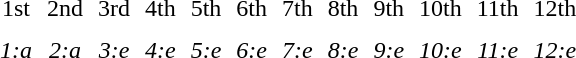<table cellpadding="4" style="padding: 0.5em">
<tr align="center">
<td>1st</td>
<td>2nd</td>
<td>3rd</td>
<td>4th</td>
<td>5th</td>
<td>6th</td>
<td>7th</td>
<td>8th</td>
<td>9th</td>
<td>10th</td>
<td>11th</td>
<td>12th</td>
</tr>
<tr align="center">
<td><em>1:a</em></td>
<td><em>2:a</em></td>
<td><em>3:e</em></td>
<td><em>4:e</em></td>
<td><em>5:e</em></td>
<td><em>6:e</em></td>
<td><em>7:e</em></td>
<td><em>8:e</em></td>
<td><em>9:e</em></td>
<td><em>10:e</em></td>
<td><em>11:e</em></td>
<td><em>12:e</em></td>
</tr>
<tr align="center">
<td></td>
<td></td>
<td></td>
<td></td>
<td></td>
<td></td>
<td></td>
<td></td>
<td></td>
<td></td>
<td></td>
<td></td>
</tr>
</table>
